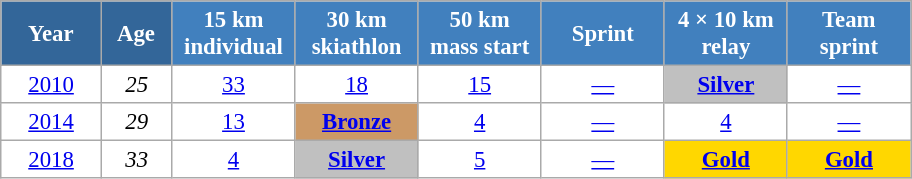<table class="wikitable" style="font-size:95%; text-align:center; border:grey solid 1px; border-collapse:collapse; background:#ffffff;">
<tr>
<th style="background-color:#369; color:white; width:60px;"> Year </th>
<th style="background-color:#369; color:white; width:40px;"> Age </th>
<th style="background-color:#4180be; color:white; width:75px;"> 15 km <br> individual </th>
<th style="background-color:#4180be; color:white; width:75px;"> 30 km <br> skiathlon </th>
<th style="background-color:#4180be; color:white; width:75px;"> 50 km <br> mass start </th>
<th style="background-color:#4180be; color:white; width:75px;"> Sprint </th>
<th style="background-color:#4180be; color:white; width:75px;"> 4 × 10 km <br> relay </th>
<th style="background-color:#4180be; color:white; width:75px;"> Team <br> sprint </th>
</tr>
<tr>
<td><a href='#'>2010</a></td>
<td><em>25</em></td>
<td><a href='#'>33</a></td>
<td><a href='#'>18</a></td>
<td><a href='#'>15</a></td>
<td><a href='#'>—</a></td>
<td bgcolor=silver><a href='#'><strong>Silver</strong></a></td>
<td><a href='#'>—</a></td>
</tr>
<tr>
<td><a href='#'>2014</a></td>
<td><em>29</em></td>
<td><a href='#'>13</a></td>
<td bgcolor=cc9966><a href='#'><strong>Bronze</strong></a></td>
<td><a href='#'>4</a></td>
<td><a href='#'>—</a></td>
<td><a href='#'>4</a></td>
<td><a href='#'>—</a></td>
</tr>
<tr>
<td><a href='#'>2018</a></td>
<td><em>33</em></td>
<td><a href='#'>4</a></td>
<td bgcolor=silver><a href='#'><strong>Silver</strong></a></td>
<td><a href='#'>5</a></td>
<td><a href='#'>—</a></td>
<td bgcolor=gold><a href='#'><strong>Gold</strong></a></td>
<td bgcolor=gold><a href='#'><strong>Gold</strong></a></td>
</tr>
</table>
